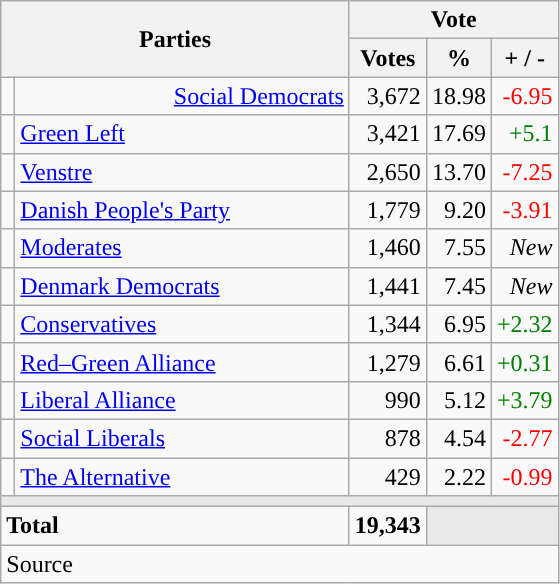<table class="wikitable" style="text-align:right;">
<tr>
<th style="text-align:centre;" rowspan="2" colspan="2" width="225">Parties</th>
<th colspan="3">Vote</th>
</tr>
<tr>
<th width="15">Votes</th>
<th width="15">%</th>
<th width="15">+ / -</th>
</tr>
<tr>
<td width=2 bgcolor=></td>
<td><a href='#'>Social Democrats</a></td>
<td>3,672</td>
<td>18.98</td>
<td style=color:red;>-6.95</td>
</tr>
<tr>
<td width=2 bgcolor=></td>
<td align=left><a href='#'>Green Left</a></td>
<td>3,421</td>
<td>17.69</td>
<td style=color:green;>+5.1</td>
</tr>
<tr>
<td width=2 bgcolor=></td>
<td align=left><a href='#'>Venstre</a></td>
<td>2,650</td>
<td>13.70</td>
<td style=color:red;>-7.25</td>
</tr>
<tr>
<td width=2 bgcolor=></td>
<td align=left><a href='#'>Danish People's Party</a></td>
<td>1,779</td>
<td>9.20</td>
<td style=color:red;>-3.91</td>
</tr>
<tr>
<td width=2 bgcolor=></td>
<td align=left><a href='#'>Moderates</a></td>
<td>1,460</td>
<td>7.55</td>
<td><em>New</em></td>
</tr>
<tr>
<td width=2 bgcolor=></td>
<td align=left><a href='#'>Denmark Democrats</a></td>
<td>1,441</td>
<td>7.45</td>
<td><em>New</em></td>
</tr>
<tr>
<td width=2 bgcolor=></td>
<td align=left><a href='#'>Conservatives</a></td>
<td>1,344</td>
<td>6.95</td>
<td style=color:green;>+2.32</td>
</tr>
<tr>
<td width=2 bgcolor=></td>
<td align=left><a href='#'>Red–Green Alliance</a></td>
<td>1,279</td>
<td>6.61</td>
<td style=color:green;>+0.31</td>
</tr>
<tr>
<td width=2 bgcolor=></td>
<td align=left><a href='#'>Liberal Alliance</a></td>
<td>990</td>
<td>5.12</td>
<td style=color:green;>+3.79</td>
</tr>
<tr>
<td width=2 bgcolor=></td>
<td align=left><a href='#'>Social Liberals</a></td>
<td>878</td>
<td>4.54</td>
<td style=color:red;>-2.77</td>
</tr>
<tr>
<td width=2 bgcolor=></td>
<td align=left><a href='#'>The Alternative</a></td>
<td>429</td>
<td>2.22</td>
<td style=color:red;>-0.99</td>
</tr>
<tr>
<td colspan="7" bgcolor="#E9E9E9"></td>
</tr>
<tr>
<td align="left" colspan="2"><strong>Total</strong></td>
<td><strong>19,343</strong></td>
<td bgcolor=#E9E9E9 colspan=2></td>
</tr>
<tr>
<td align="left" colspan="6">Source</td>
</tr>
</table>
